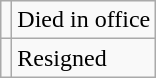<table class="wikitable">
<tr>
<td></td>
<td>Died in office</td>
</tr>
<tr>
<td></td>
<td>Resigned</td>
</tr>
</table>
